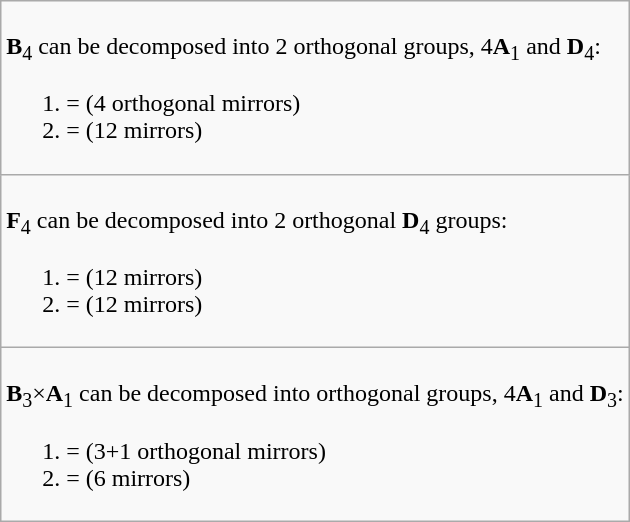<table class=wikitable align=right>
<tr>
<td><br><strong>B</strong><sub>4</sub> can be decomposed into 2 orthogonal groups, 4<strong>A</strong><sub>1</sub> and <strong>D</strong><sub>4</sub>:<ol><li> =  (4 orthogonal mirrors)</li><li> =  (12 mirrors)</li></ol></td>
</tr>
<tr>
<td><br><strong>F</strong><sub>4</sub> can be decomposed into 2 orthogonal <strong>D</strong><sub>4</sub> groups:<ol><li> =  (12 mirrors)</li><li> =  (12 mirrors)</li></ol></td>
</tr>
<tr>
<td><br><strong>B</strong><sub>3</sub>×<strong>A</strong><sub>1</sub> can be decomposed into orthogonal groups, 4<strong>A</strong><sub>1</sub> and <strong>D</strong><sub>3</sub>:<ol><li> =  (3+1 orthogonal mirrors)</li><li> =  (6 mirrors)</li></ol></td>
</tr>
</table>
